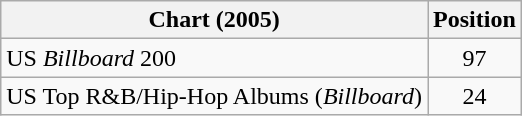<table class="wikitable sortable">
<tr>
<th>Chart (2005)</th>
<th>Position</th>
</tr>
<tr>
<td>US <em>Billboard</em> 200</td>
<td style="text-align:center">97</td>
</tr>
<tr>
<td>US Top R&B/Hip-Hop Albums (<em>Billboard</em>)</td>
<td style="text-align:center">24</td>
</tr>
</table>
